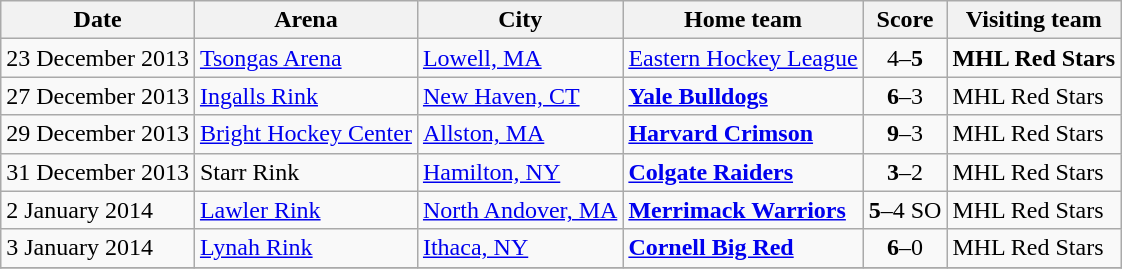<table class="wikitable">
<tr>
<th>Date</th>
<th>Arena</th>
<th>City</th>
<th>Home team</th>
<th>Score</th>
<th>Visiting team</th>
</tr>
<tr>
<td>23 December 2013</td>
<td><a href='#'>Tsongas Arena</a></td>
<td> <a href='#'>Lowell, MA</a></td>
<td><a href='#'>Eastern Hockey League</a></td>
<td align="center">4–<strong>5</strong></td>
<td><strong>MHL Red Stars</strong></td>
</tr>
<tr>
<td>27 December 2013</td>
<td><a href='#'>Ingalls Rink</a></td>
<td> <a href='#'>New Haven, CT</a></td>
<td><strong><a href='#'>Yale Bulldogs</a></strong></td>
<td align="center"><strong>6</strong>–3</td>
<td>MHL Red Stars</td>
</tr>
<tr>
<td>29 December 2013</td>
<td><a href='#'>Bright Hockey Center</a></td>
<td> <a href='#'>Allston, MA</a></td>
<td><strong><a href='#'>Harvard Crimson</a></strong></td>
<td align="center"><strong>9</strong>–3</td>
<td>MHL Red Stars</td>
</tr>
<tr>
<td>31 December 2013</td>
<td>Starr Rink</td>
<td> <a href='#'>Hamilton, NY</a></td>
<td><strong><a href='#'>Colgate Raiders</a></strong></td>
<td align="center"><strong>3</strong>–2</td>
<td>MHL Red Stars</td>
</tr>
<tr>
<td>2 January 2014</td>
<td><a href='#'>Lawler Rink</a></td>
<td> <a href='#'>North Andover, MA</a></td>
<td><strong><a href='#'>Merrimack Warriors</a></strong></td>
<td align="center"><strong>5</strong>–4 SO</td>
<td>MHL Red Stars</td>
</tr>
<tr>
<td>3 January 2014</td>
<td><a href='#'>Lynah Rink</a></td>
<td> <a href='#'>Ithaca, NY</a></td>
<td><strong><a href='#'>Cornell Big Red</a></strong></td>
<td align="center"><strong>6</strong>–0</td>
<td>MHL Red Stars</td>
</tr>
<tr>
</tr>
</table>
